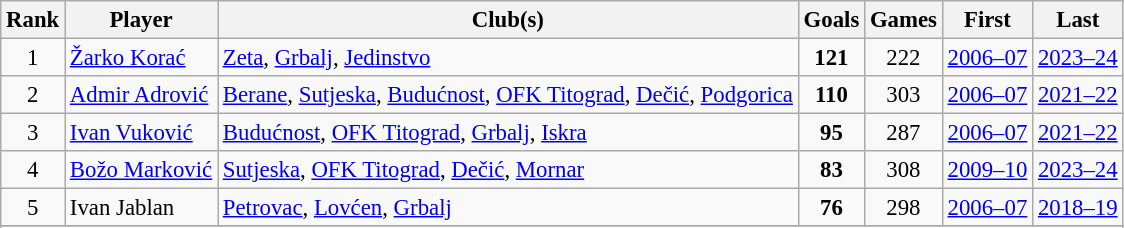<table class="wikitable" style="text-align:center; font-size:95%">
<tr>
<th scope="col">Rank</th>
<th scope="col">Player</th>
<th scope="col" class="unsortable">Club(s)</th>
<th scope="col">Goals</th>
<th scope="col">Games</th>
<th scope="col">First</th>
<th scope="col">Last</th>
</tr>
<tr>
<td>1</td>
<td scope="row" style="text-align:left;"> <a href='#'>Žarko Korać</a></td>
<td style="text-align:left;"><a href='#'>Zeta</a>, <a href='#'>Grbalj</a>, <a href='#'>Jedinstvo</a></td>
<td><strong>121</strong></td>
<td>222</td>
<td><a href='#'>2006–07</a></td>
<td><a href='#'>2023–24</a></td>
</tr>
<tr>
<td>2</td>
<td scope="row" style="text-align:left;"> <a href='#'>Admir Adrović</a></td>
<td style="text-align:left;"><a href='#'>Berane</a>, <a href='#'>Sutjeska</a>, <a href='#'>Budućnost</a>, <a href='#'>OFK Titograd</a>, <a href='#'>Dečić</a>, <a href='#'>Podgorica</a></td>
<td><strong>110</strong></td>
<td>303</td>
<td><a href='#'>2006–07</a></td>
<td><a href='#'>2021–22</a></td>
</tr>
<tr>
<td>3</td>
<td scope="row" style="text-align:left;"> <a href='#'>Ivan Vuković</a></td>
<td style="text-align:left;"><a href='#'>Budućnost</a>, <a href='#'>OFK Titograd</a>, <a href='#'>Grbalj</a>, <a href='#'>Iskra</a></td>
<td><strong>95</strong></td>
<td>287</td>
<td><a href='#'>2006–07</a></td>
<td><a href='#'>2021–22</a></td>
</tr>
<tr>
<td>4</td>
<td scope="row" style="text-align:left;"> <a href='#'>Božo Marković</a></td>
<td style="text-align:left;"><a href='#'>Sutjeska</a>, <a href='#'>OFK Titograd</a>, <a href='#'>Dečić</a>, <a href='#'>Mornar</a></td>
<td><strong>83</strong></td>
<td>308</td>
<td><a href='#'>2009–10</a></td>
<td><a href='#'>2023–24</a></td>
</tr>
<tr>
<td>5</td>
<td scope="row" style="text-align:left;"> Ivan Jablan</td>
<td style="text-align:left;"><a href='#'>Petrovac</a>, <a href='#'>Lovćen</a>, <a href='#'>Grbalj</a></td>
<td><strong>76</strong></td>
<td>298</td>
<td><a href='#'>2006–07</a></td>
<td><a href='#'>2018–19</a></td>
</tr>
<tr>
</tr>
<tr>
</tr>
<tr class="sortbottom">
</tr>
</table>
